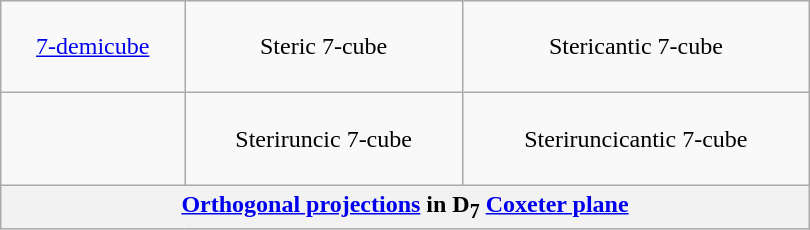<table class=wikitable align=right width=540>
<tr align=center valign=top>
<td><br><a href='#'>7-demicube</a><br><br></td>
<td><br>Steric 7-cube<br><br></td>
<td><br>Stericantic 7-cube<br><br></td>
</tr>
<tr align=center valign=top>
<td></td>
<td><br>Steriruncic 7-cube<br><br></td>
<td><br>Steriruncicantic 7-cube<br><br></td>
</tr>
<tr>
<th colspan=3><a href='#'>Orthogonal projections</a> in D<sub>7</sub> <a href='#'>Coxeter plane</a></th>
</tr>
</table>
